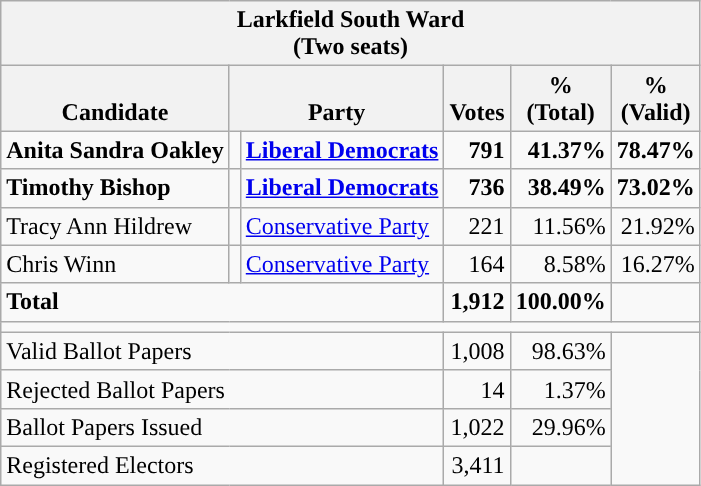<table class="wikitable" border="1" style="text-align:right; font-size:100%">
<tr>
<th align=center colspan=6>Larkfield South Ward<br>(Two seats)</th>
</tr>
<tr>
<th valign=bottom>Candidate</th>
<th valign=bottom colspan=2>Party</th>
<th valign=bottom>Votes</th>
<th>%<br>(Total)</th>
<th>%<br>(Valid)</th>
</tr>
<tr>
<td align=left><strong>Anita Sandra Oakley</strong></td>
<td style="background:"></td>
<td align=left><strong><a href='#'>Liberal Democrats</a></strong></td>
<td><strong>791</strong></td>
<td><strong>41.37%</strong></td>
<td><strong>78.47%</strong></td>
</tr>
<tr>
<td align=left><strong>Timothy Bishop</strong></td>
<td style="background:"></td>
<td align=left><strong><a href='#'>Liberal Democrats</a></strong></td>
<td><strong>736</strong></td>
<td><strong>38.49%</strong></td>
<td><strong>73.02%</strong></td>
</tr>
<tr>
<td align=left>Tracy Ann Hildrew</td>
<td style="background:"></td>
<td align=left><a href='#'>Conservative Party</a></td>
<td>221</td>
<td>11.56%</td>
<td>21.92%</td>
</tr>
<tr>
<td align=left>Chris Winn</td>
<td style="background:"></td>
<td align=left><a href='#'>Conservative Party</a></td>
<td>164</td>
<td>8.58%</td>
<td>16.27%</td>
</tr>
<tr style="font-weight:bold">
<td align=left colspan=3>Total</td>
<td>1,912</td>
<td>100.00%</td>
<td></td>
</tr>
<tr>
<td align=left colspan=6></td>
</tr>
<tr>
<td align=left colspan=3>Valid Ballot Papers</td>
<td>1,008</td>
<td>98.63%</td>
<td rowspan=4></td>
</tr>
<tr>
<td align=left colspan=3>Rejected Ballot Papers</td>
<td>14</td>
<td>1.37%</td>
</tr>
<tr>
<td align=left colspan=3>Ballot Papers Issued</td>
<td>1,022</td>
<td>29.96%</td>
</tr>
<tr>
<td align=left colspan=3>Registered Electors</td>
<td>3,411</td>
<td></td>
</tr>
</table>
